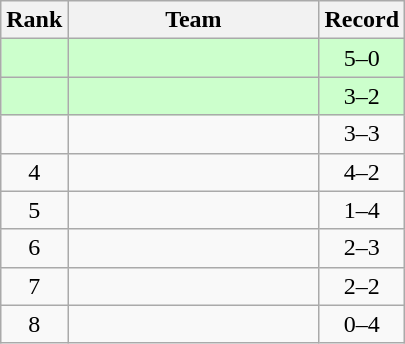<table class="wikitable">
<tr>
<th>Rank</th>
<th width=160px>Team</th>
<th>Record</th>
</tr>
<tr bgcolor=ccffcc>
<td align=center></td>
<td></td>
<td align=center>5–0</td>
</tr>
<tr bgcolor=ccffcc>
<td align=center></td>
<td></td>
<td align=center>3–2</td>
</tr>
<tr>
<td align=center></td>
<td></td>
<td align=center>3–3</td>
</tr>
<tr>
<td align=center>4</td>
<td></td>
<td align=center>4–2</td>
</tr>
<tr>
<td align=center>5</td>
<td></td>
<td align=center>1–4</td>
</tr>
<tr>
<td align=center>6</td>
<td></td>
<td align=center>2–3</td>
</tr>
<tr>
<td align=center>7</td>
<td></td>
<td align=center>2–2</td>
</tr>
<tr>
<td align=center>8</td>
<td></td>
<td align=center>0–4</td>
</tr>
</table>
